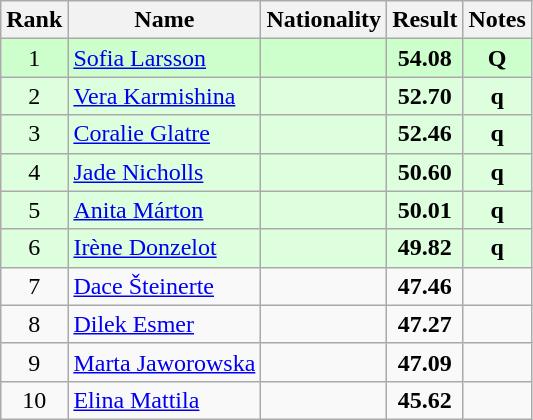<table class="wikitable sortable" style="text-align:center">
<tr>
<th>Rank</th>
<th>Name</th>
<th>Nationality</th>
<th>Result</th>
<th>Notes</th>
</tr>
<tr bgcolor=ccffcc>
<td>1</td>
<td align=left><a href='#'>Sofia Larsson</a></td>
<td align=left></td>
<td><strong>54.08</strong></td>
<td><strong>Q</strong></td>
</tr>
<tr bgcolor=ddffdd>
<td>2</td>
<td align=left><a href='#'>Vera Karmishina</a></td>
<td align=left></td>
<td><strong>52.70</strong></td>
<td><strong>q</strong></td>
</tr>
<tr bgcolor=ddffdd>
<td>3</td>
<td align=left><a href='#'>Coralie Glatre</a></td>
<td align=left></td>
<td><strong>52.46</strong></td>
<td><strong>q</strong></td>
</tr>
<tr bgcolor=ddffdd>
<td>4</td>
<td align=left><a href='#'>Jade Nicholls</a></td>
<td align=left></td>
<td><strong>50.60</strong></td>
<td><strong>q</strong></td>
</tr>
<tr bgcolor=ddffdd>
<td>5</td>
<td align=left><a href='#'>Anita Márton</a></td>
<td align=left></td>
<td><strong>50.01</strong></td>
<td><strong>q</strong></td>
</tr>
<tr bgcolor=ddffdd>
<td>6</td>
<td align=left><a href='#'>Irène Donzelot</a></td>
<td align=left></td>
<td><strong>49.82</strong></td>
<td><strong>q</strong></td>
</tr>
<tr>
<td>7</td>
<td align=left><a href='#'>Dace Šteinerte</a></td>
<td align=left></td>
<td><strong>47.46</strong></td>
<td></td>
</tr>
<tr>
<td>8</td>
<td align=left><a href='#'>Dilek Esmer</a></td>
<td align=left></td>
<td><strong>47.27</strong></td>
<td></td>
</tr>
<tr>
<td>9</td>
<td align=left><a href='#'>Marta Jaworowska</a></td>
<td align=left></td>
<td><strong>47.09</strong></td>
<td></td>
</tr>
<tr>
<td>10</td>
<td align=left><a href='#'>Elina Mattila</a></td>
<td align=left></td>
<td><strong>45.62</strong></td>
<td></td>
</tr>
</table>
